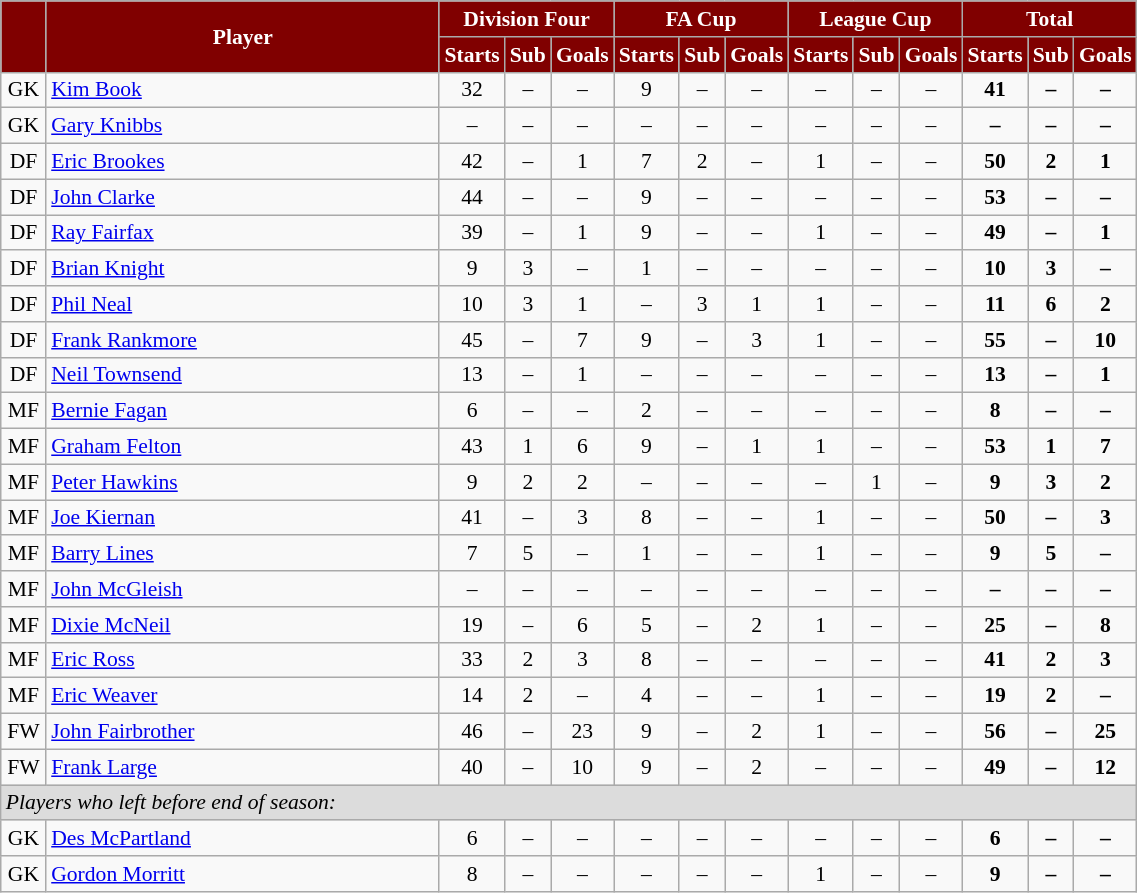<table class="wikitable"  style="text-align:center; font-size:90%; width:60%;">
<tr>
<th rowspan="2" style="background:maroon; color:white;  width: 4%"></th>
<th rowspan="2" style="background:maroon; color:white; ">Player</th>
<th colspan="3" style="background:maroon; color:white; ">Division Four</th>
<th colspan="3" style="background:maroon; color:white; ">FA Cup</th>
<th colspan="3" style="background:maroon; color:white; ">League Cup</th>
<th colspan="3" style="background:maroon; color:white; ">Total</th>
</tr>
<tr>
<th style="background:maroon; color:white;  width: 4%;">Starts</th>
<th style="background:maroon; color:white;  width: 4%;">Sub</th>
<th style="background:maroon; color:white;  width: 4%;">Goals</th>
<th style="background:maroon; color:white;  width: 4%;">Starts</th>
<th style="background:maroon; color:white;  width: 4%;">Sub</th>
<th style="background:maroon; color:white;  width: 4%;">Goals</th>
<th style="background:maroon; color:white;  width: 4%;">Starts</th>
<th style="background:maroon; color:white;  width: 4%;">Sub</th>
<th style="background:maroon; color:white;  width: 4%;">Goals</th>
<th style="background:maroon; color:white;  width: 4%;">Starts</th>
<th style="background:maroon; color:white;  width: 4%;">Sub</th>
<th style="background:maroon; color:white;  width: 4%;">Goals</th>
</tr>
<tr>
<td>GK</td>
<td style="text-align:left;"><a href='#'>Kim Book</a></td>
<td>32</td>
<td>–</td>
<td>–</td>
<td>9</td>
<td>–</td>
<td>–</td>
<td>–</td>
<td>–</td>
<td>–</td>
<td><strong>41</strong></td>
<td><strong>–</strong></td>
<td><strong>–</strong></td>
</tr>
<tr>
<td>GK</td>
<td style="text-align:left;"><a href='#'>Gary Knibbs</a></td>
<td>–</td>
<td>–</td>
<td>–</td>
<td>–</td>
<td>–</td>
<td>–</td>
<td>–</td>
<td>–</td>
<td>–</td>
<td><strong>–</strong></td>
<td><strong>–</strong></td>
<td><strong>–</strong></td>
</tr>
<tr>
<td>DF</td>
<td style="text-align:left;"><a href='#'>Eric Brookes</a></td>
<td>42</td>
<td>–</td>
<td>1</td>
<td>7</td>
<td>2</td>
<td>–</td>
<td>1</td>
<td>–</td>
<td>–</td>
<td><strong>50</strong></td>
<td><strong>2</strong></td>
<td><strong>1</strong></td>
</tr>
<tr>
<td>DF</td>
<td style="text-align:left;"><a href='#'>John Clarke</a></td>
<td>44</td>
<td>–</td>
<td>–</td>
<td>9</td>
<td>–</td>
<td>–</td>
<td>–</td>
<td>–</td>
<td>–</td>
<td><strong>53</strong></td>
<td><strong>–</strong></td>
<td><strong>–</strong></td>
</tr>
<tr>
<td>DF</td>
<td style="text-align:left;"><a href='#'>Ray Fairfax</a></td>
<td>39</td>
<td>–</td>
<td>1</td>
<td>9</td>
<td>–</td>
<td>–</td>
<td>1</td>
<td>–</td>
<td>–</td>
<td><strong>49</strong></td>
<td><strong>–</strong></td>
<td><strong>1</strong></td>
</tr>
<tr>
<td>DF</td>
<td style="text-align:left;"><a href='#'>Brian Knight</a></td>
<td>9</td>
<td>3</td>
<td>–</td>
<td>1</td>
<td>–</td>
<td>–</td>
<td>–</td>
<td>–</td>
<td>–</td>
<td><strong>10</strong></td>
<td><strong>3</strong></td>
<td><strong>–</strong></td>
</tr>
<tr>
<td>DF</td>
<td style="text-align:left;"><a href='#'>Phil Neal</a></td>
<td>10</td>
<td>3</td>
<td>1</td>
<td>–</td>
<td>3</td>
<td>1</td>
<td>1</td>
<td>–</td>
<td>–</td>
<td><strong>11</strong></td>
<td><strong>6</strong></td>
<td><strong>2</strong></td>
</tr>
<tr>
<td>DF</td>
<td style="text-align:left;"><a href='#'>Frank Rankmore</a></td>
<td>45</td>
<td>–</td>
<td>7</td>
<td>9</td>
<td>–</td>
<td>3</td>
<td>1</td>
<td>–</td>
<td>–</td>
<td><strong>55</strong></td>
<td><strong>–</strong></td>
<td><strong>10</strong></td>
</tr>
<tr>
<td>DF</td>
<td style="text-align:left;"><a href='#'>Neil Townsend</a></td>
<td>13</td>
<td>–</td>
<td>1</td>
<td>–</td>
<td>–</td>
<td>–</td>
<td>–</td>
<td>–</td>
<td>–</td>
<td><strong>13</strong></td>
<td><strong>–</strong></td>
<td><strong>1</strong></td>
</tr>
<tr>
<td>MF</td>
<td style="text-align:left;"><a href='#'>Bernie Fagan</a></td>
<td>6</td>
<td>–</td>
<td>–</td>
<td>2</td>
<td>–</td>
<td>–</td>
<td>–</td>
<td>–</td>
<td>–</td>
<td><strong>8</strong></td>
<td><strong>–</strong></td>
<td><strong>–</strong></td>
</tr>
<tr>
<td>MF</td>
<td style="text-align:left;"><a href='#'>Graham Felton</a></td>
<td>43</td>
<td>1</td>
<td>6</td>
<td>9</td>
<td>–</td>
<td>1</td>
<td>1</td>
<td>–</td>
<td>–</td>
<td><strong>53</strong></td>
<td><strong>1</strong></td>
<td><strong>7</strong></td>
</tr>
<tr>
<td>MF</td>
<td style="text-align:left;"><a href='#'>Peter Hawkins</a></td>
<td>9</td>
<td>2</td>
<td>2</td>
<td>–</td>
<td>–</td>
<td>–</td>
<td>–</td>
<td>1</td>
<td>–</td>
<td><strong>9</strong></td>
<td><strong>3</strong></td>
<td><strong>2</strong></td>
</tr>
<tr>
<td>MF</td>
<td style="text-align:left;"><a href='#'>Joe Kiernan</a></td>
<td>41</td>
<td>–</td>
<td>3</td>
<td>8</td>
<td>–</td>
<td>–</td>
<td>1</td>
<td>–</td>
<td>–</td>
<td><strong>50</strong></td>
<td><strong>–</strong></td>
<td><strong>3</strong></td>
</tr>
<tr>
<td>MF</td>
<td style="text-align:left;"><a href='#'>Barry Lines</a></td>
<td>7</td>
<td>5</td>
<td>–</td>
<td>1</td>
<td>–</td>
<td>–</td>
<td>1</td>
<td>–</td>
<td>–</td>
<td><strong>9</strong></td>
<td><strong>5</strong></td>
<td><strong>–</strong></td>
</tr>
<tr>
<td>MF</td>
<td style="text-align:left;"><a href='#'>John McGleish</a></td>
<td>–</td>
<td>–</td>
<td>–</td>
<td>–</td>
<td>–</td>
<td>–</td>
<td>–</td>
<td>–</td>
<td>–</td>
<td><strong>–</strong></td>
<td><strong>–</strong></td>
<td><strong>–</strong></td>
</tr>
<tr>
<td>MF</td>
<td style="text-align:left;"><a href='#'>Dixie McNeil</a></td>
<td>19</td>
<td>–</td>
<td>6</td>
<td>5</td>
<td>–</td>
<td>2</td>
<td>1</td>
<td>–</td>
<td>–</td>
<td><strong>25</strong></td>
<td><strong>–</strong></td>
<td><strong>8</strong></td>
</tr>
<tr>
<td>MF</td>
<td style="text-align:left;"><a href='#'>Eric Ross</a></td>
<td>33</td>
<td>2</td>
<td>3</td>
<td>8</td>
<td>–</td>
<td>–</td>
<td>–</td>
<td>–</td>
<td>–</td>
<td><strong>41</strong></td>
<td><strong>2</strong></td>
<td><strong>3</strong></td>
</tr>
<tr>
<td>MF</td>
<td style="text-align:left;"><a href='#'>Eric Weaver</a></td>
<td>14</td>
<td>2</td>
<td>–</td>
<td>4</td>
<td>–</td>
<td>–</td>
<td>1</td>
<td>–</td>
<td>–</td>
<td><strong>19</strong></td>
<td><strong>2</strong></td>
<td><strong>–</strong></td>
</tr>
<tr>
<td>FW</td>
<td style="text-align:left;"><a href='#'>John Fairbrother</a></td>
<td>46</td>
<td>–</td>
<td>23</td>
<td>9</td>
<td>–</td>
<td>2</td>
<td>1</td>
<td>–</td>
<td>–</td>
<td><strong>56</strong></td>
<td><strong>–</strong></td>
<td><strong>25</strong></td>
</tr>
<tr>
<td>FW</td>
<td style="text-align:left;"><a href='#'>Frank Large</a></td>
<td>40</td>
<td>–</td>
<td>10</td>
<td>9</td>
<td>–</td>
<td>2</td>
<td>–</td>
<td>–</td>
<td>–</td>
<td><strong>49</strong></td>
<td><strong>–</strong></td>
<td><strong>12</strong></td>
</tr>
<tr>
<td colspan="20" style="background:#dcdcdc; text-align:left;"><em>Players who left before end of season:</em></td>
</tr>
<tr>
<td>GK</td>
<td style="text-align:left;"><a href='#'>Des McPartland</a></td>
<td>6</td>
<td>–</td>
<td>–</td>
<td>–</td>
<td>–</td>
<td>–</td>
<td>–</td>
<td>–</td>
<td>–</td>
<td><strong>6</strong></td>
<td><strong>–</strong></td>
<td><strong>–</strong></td>
</tr>
<tr>
<td>GK</td>
<td style="text-align:left;"><a href='#'>Gordon Morritt</a></td>
<td>8</td>
<td>–</td>
<td>–</td>
<td>–</td>
<td>–</td>
<td>–</td>
<td>1</td>
<td>–</td>
<td>–</td>
<td><strong>9</strong></td>
<td><strong>–</strong></td>
<td><strong>–</strong></td>
</tr>
</table>
